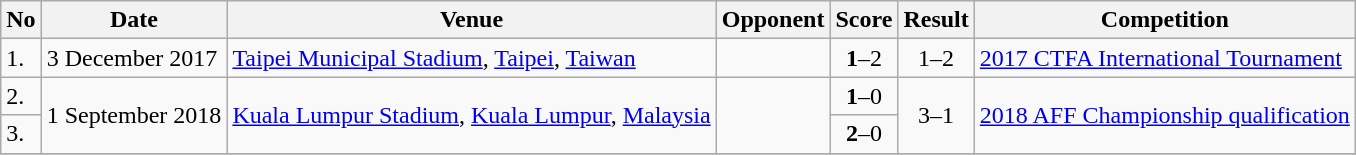<table class="wikitable" style="font-size:100%;">
<tr>
<th>No</th>
<th>Date</th>
<th>Venue</th>
<th>Opponent</th>
<th>Score</th>
<th>Result</th>
<th>Competition</th>
</tr>
<tr>
<td>1.</td>
<td>3 December 2017</td>
<td><a href='#'>Taipei Municipal Stadium</a>, <a href='#'>Taipei</a>, <a href='#'>Taiwan</a></td>
<td></td>
<td align=center><strong>1</strong>–2</td>
<td align=center>1–2</td>
<td><a href='#'>2017 CTFA International Tournament</a></td>
</tr>
<tr>
<td>2.</td>
<td rowspan=2>1 September 2018</td>
<td rowspan=2><a href='#'>Kuala Lumpur Stadium</a>, <a href='#'>Kuala Lumpur</a>, <a href='#'>Malaysia</a></td>
<td rowspan=2></td>
<td style="text-align:center;"><strong>1</strong>–0</td>
<td rowspan=2 style="text-align:center;">3–1</td>
<td rowspan=2><a href='#'>2018 AFF Championship qualification</a></td>
</tr>
<tr>
<td>3.</td>
<td style="text-align:center;"><strong>2</strong>–0</td>
</tr>
<tr>
</tr>
</table>
